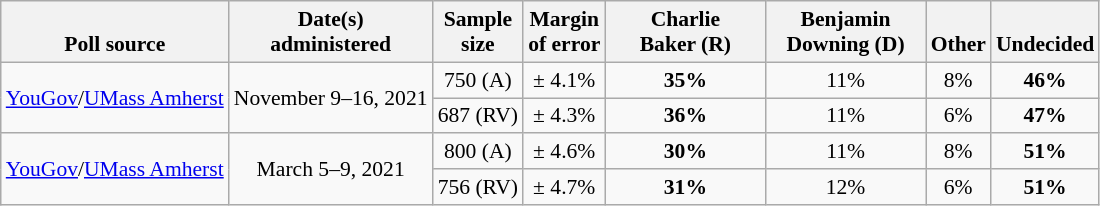<table class="wikitable" style="font-size:90%;text-align:center;">
<tr valign=bottom>
<th>Poll source</th>
<th>Date(s)<br>administered</th>
<th>Sample<br>size</th>
<th>Margin<br>of error</th>
<th style="width:100px;">Charlie<br>Baker (R)</th>
<th style="width:100px;">Benjamin<br>Downing (D)</th>
<th>Other</th>
<th>Undecided</th>
</tr>
<tr>
<td style="text-align:left;" rowspan="2"><a href='#'>YouGov</a>/<a href='#'>UMass Amherst</a></td>
<td rowspan="2">November 9–16, 2021</td>
<td>750 (A)</td>
<td>± 4.1%</td>
<td><strong>35%</strong></td>
<td>11%</td>
<td>8%</td>
<td><strong>46%</strong></td>
</tr>
<tr>
<td>687 (RV)</td>
<td>± 4.3%</td>
<td><strong>36%</strong></td>
<td>11%</td>
<td>6%</td>
<td><strong>47%</strong></td>
</tr>
<tr>
<td style="text-align:left;" rowspan="2"><a href='#'>YouGov</a>/<a href='#'>UMass Amherst</a></td>
<td rowspan="2">March 5–9, 2021</td>
<td>800 (A)</td>
<td>± 4.6%</td>
<td><strong>30%</strong></td>
<td>11%</td>
<td>8%</td>
<td><strong>51%</strong></td>
</tr>
<tr>
<td>756 (RV)</td>
<td>± 4.7%</td>
<td><strong>31%</strong></td>
<td>12%</td>
<td>6%</td>
<td><strong>51%</strong></td>
</tr>
</table>
